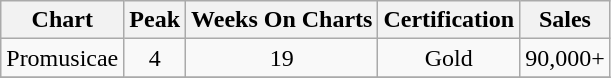<table class="wikitable">
<tr>
<th align="left">Chart</th>
<th align="left">Peak</th>
<th align="left">Weeks On Charts</th>
<th align="left">Certification</th>
<th align="left">Sales</th>
</tr>
<tr>
<td align="center">Promusicae</td>
<td align="center">4</td>
<td align="center">19</td>
<td align="center">Gold</td>
<td align="center">90,000+</td>
</tr>
<tr>
</tr>
</table>
